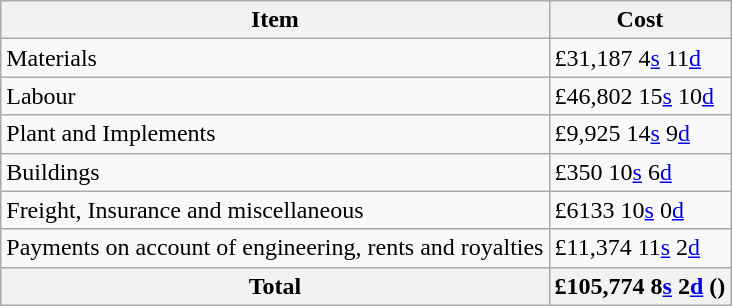<table class="wikitable">
<tr>
<th>Item</th>
<th>Cost</th>
</tr>
<tr>
<td>Materials</td>
<td>£31,187 4<a href='#'>s</a> 11<a href='#'>d</a></td>
</tr>
<tr>
<td>Labour</td>
<td>£46,802 15<a href='#'>s</a> 10<a href='#'>d</a></td>
</tr>
<tr>
<td>Plant and Implements</td>
<td>£9,925 14<a href='#'>s</a> 9<a href='#'>d</a></td>
</tr>
<tr>
<td>Buildings</td>
<td>£350 10<a href='#'>s</a> 6<a href='#'>d</a></td>
</tr>
<tr>
<td>Freight, Insurance and miscellaneous</td>
<td>£6133 10<a href='#'>s</a> 0<a href='#'>d</a></td>
</tr>
<tr>
<td>Payments on account of engineering, rents and royalties</td>
<td>£11,374 11<a href='#'>s</a> 2<a href='#'>d</a></td>
</tr>
<tr>
<th>Total</th>
<th>£105,774 8<a href='#'>s</a> 2<a href='#'>d</a> ()</th>
</tr>
</table>
